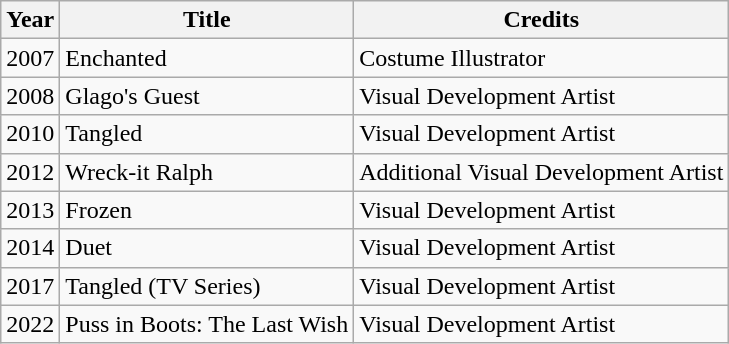<table class="wikitable">
<tr>
<th>Year</th>
<th>Title</th>
<th>Credits</th>
</tr>
<tr>
<td>2007</td>
<td>Enchanted</td>
<td>Costume Illustrator</td>
</tr>
<tr>
<td>2008</td>
<td>Glago's Guest</td>
<td>Visual Development Artist</td>
</tr>
<tr>
<td>2010</td>
<td>Tangled</td>
<td>Visual Development Artist</td>
</tr>
<tr>
<td>2012</td>
<td>Wreck-it Ralph</td>
<td>Additional Visual Development Artist</td>
</tr>
<tr>
<td>2013</td>
<td>Frozen</td>
<td>Visual Development Artist</td>
</tr>
<tr>
<td>2014</td>
<td>Duet</td>
<td>Visual Development Artist</td>
</tr>
<tr>
<td>2017</td>
<td>Tangled (TV Series)</td>
<td>Visual Development Artist</td>
</tr>
<tr>
<td>2022</td>
<td>Puss in Boots: The Last Wish</td>
<td>Visual Development Artist</td>
</tr>
</table>
